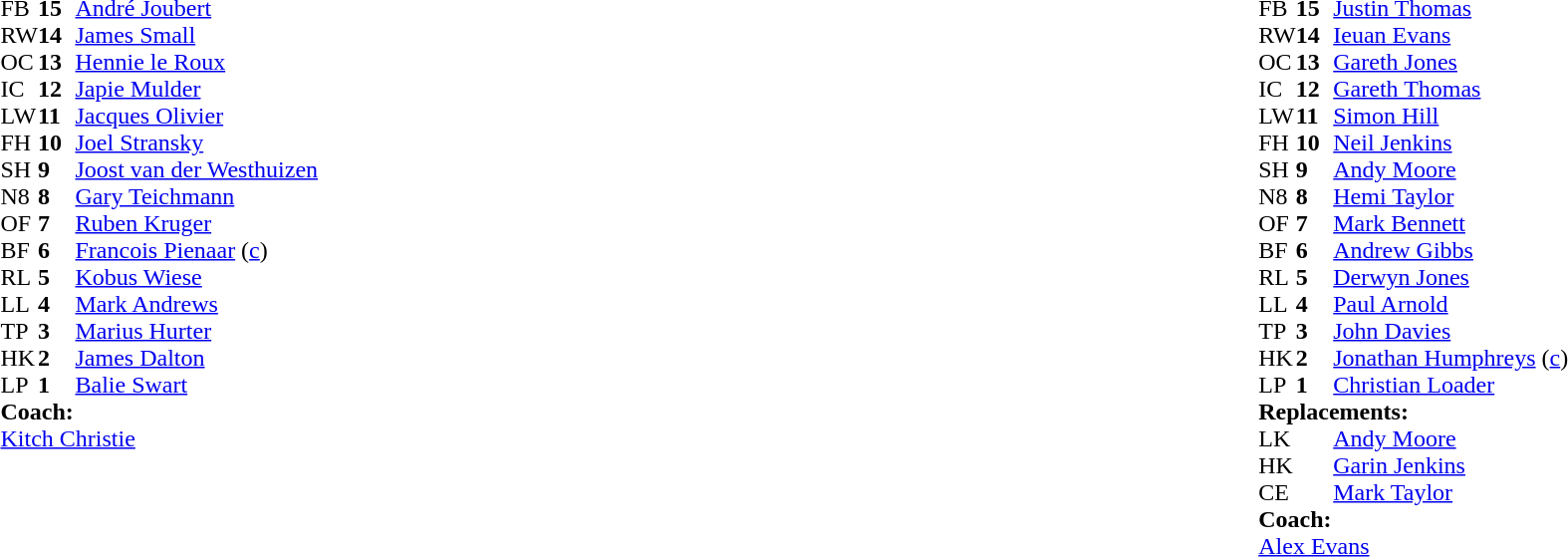<table style="width:100%">
<tr>
<td style="vertical-align:top;width:50%"><br><table cellspacing="0" cellpadding="0">
<tr>
<th width="25"></th>
<th width="25"></th>
</tr>
<tr>
<td>FB</td>
<td><strong>15</strong></td>
<td><a href='#'>André Joubert</a></td>
</tr>
<tr>
<td>RW</td>
<td><strong>14</strong></td>
<td><a href='#'>James Small</a></td>
</tr>
<tr>
<td>OC</td>
<td><strong>13</strong></td>
<td><a href='#'>Hennie le Roux</a></td>
</tr>
<tr>
<td>IC</td>
<td><strong>12</strong></td>
<td><a href='#'>Japie Mulder</a></td>
</tr>
<tr>
<td>LW</td>
<td><strong>11</strong></td>
<td><a href='#'>Jacques Olivier</a></td>
</tr>
<tr>
<td>FH</td>
<td><strong>10</strong></td>
<td><a href='#'>Joel Stransky</a></td>
</tr>
<tr>
<td>SH</td>
<td><strong>9</strong></td>
<td><a href='#'>Joost van der Westhuizen</a></td>
</tr>
<tr>
<td>N8</td>
<td><strong>8</strong></td>
<td><a href='#'>Gary Teichmann</a></td>
</tr>
<tr>
<td>OF</td>
<td><strong>7</strong></td>
<td><a href='#'>Ruben Kruger</a></td>
</tr>
<tr>
<td>BF</td>
<td><strong>6</strong></td>
<td><a href='#'>Francois Pienaar</a> (<a href='#'>c</a>)</td>
</tr>
<tr>
<td>RL</td>
<td><strong>5</strong></td>
<td><a href='#'>Kobus Wiese</a></td>
</tr>
<tr>
<td>LL</td>
<td><strong>4</strong></td>
<td><a href='#'>Mark Andrews</a></td>
</tr>
<tr>
<td>TP</td>
<td><strong>3</strong></td>
<td><a href='#'>Marius Hurter</a></td>
</tr>
<tr>
<td>HK</td>
<td><strong>2</strong></td>
<td><a href='#'>James Dalton</a></td>
</tr>
<tr>
<td>LP</td>
<td><strong>1</strong></td>
<td><a href='#'>Balie Swart</a></td>
</tr>
<tr>
<td colspan="3"><strong>Coach:</strong></td>
</tr>
<tr>
<td colspan="3"> <a href='#'>Kitch Christie</a></td>
</tr>
</table>
</td>
<td style="vertical-align:top"></td>
<td style="vertical-align:top;width:50%"><br><table cellspacing="0" cellpadding="0" style="margin:auto">
<tr>
<th width="25"></th>
<th width="25"></th>
</tr>
<tr>
<td>FB</td>
<td><strong>15</strong></td>
<td><a href='#'>Justin Thomas</a></td>
</tr>
<tr>
<td>RW</td>
<td><strong>14</strong></td>
<td><a href='#'>Ieuan Evans</a></td>
</tr>
<tr>
<td>OC</td>
<td><strong>13</strong></td>
<td><a href='#'>Gareth Jones</a></td>
</tr>
<tr>
<td>IC</td>
<td><strong>12</strong></td>
<td><a href='#'>Gareth Thomas</a></td>
<td></td>
<td></td>
</tr>
<tr>
<td>LW</td>
<td><strong>11</strong></td>
<td><a href='#'>Simon Hill</a></td>
</tr>
<tr>
<td>FH</td>
<td><strong>10</strong></td>
<td><a href='#'>Neil Jenkins</a></td>
</tr>
<tr>
<td>SH</td>
<td><strong>9</strong></td>
<td><a href='#'>Andy Moore</a></td>
</tr>
<tr>
<td>N8</td>
<td><strong>8</strong></td>
<td><a href='#'>Hemi Taylor</a></td>
</tr>
<tr>
<td>OF</td>
<td><strong>7</strong></td>
<td><a href='#'>Mark Bennett</a></td>
</tr>
<tr>
<td>BF</td>
<td><strong>6</strong></td>
<td><a href='#'>Andrew Gibbs</a></td>
<td></td>
<td></td>
</tr>
<tr>
<td>RL</td>
<td><strong>5</strong></td>
<td><a href='#'>Derwyn Jones</a></td>
<td></td>
<td></td>
</tr>
<tr>
<td>LL</td>
<td><strong>4</strong></td>
<td><a href='#'>Paul Arnold</a></td>
</tr>
<tr>
<td>TP</td>
<td><strong>3</strong></td>
<td><a href='#'>John Davies</a></td>
</tr>
<tr>
<td>HK</td>
<td><strong>2</strong></td>
<td><a href='#'>Jonathan Humphreys</a> (<a href='#'>c</a>)</td>
</tr>
<tr>
<td>LP</td>
<td><strong>1</strong></td>
<td><a href='#'>Christian Loader</a></td>
</tr>
<tr>
<td colspan="3"><strong>Replacements:</strong></td>
</tr>
<tr>
<td>LK</td>
<td><strong> </strong></td>
<td><a href='#'>Andy Moore</a></td>
<td></td>
<td></td>
</tr>
<tr>
<td>HK</td>
<td><strong> </strong></td>
<td><a href='#'>Garin Jenkins</a></td>
<td></td>
<td></td>
</tr>
<tr>
<td>CE</td>
<td><strong> </strong></td>
<td><a href='#'>Mark Taylor</a></td>
<td></td>
<td></td>
</tr>
<tr>
<td colspan="3"><strong>Coach:</strong></td>
</tr>
<tr>
<td colspan="3"> <a href='#'>Alex Evans</a></td>
</tr>
</table>
</td>
</tr>
</table>
